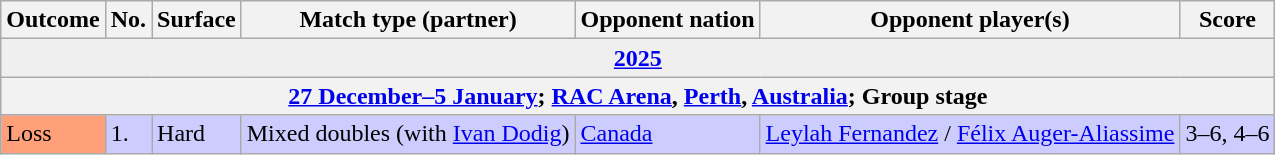<table class=wikitable>
<tr>
<th>Outcome</th>
<th>No.</th>
<th>Surface</th>
<th>Match type (partner)</th>
<th>Opponent nation</th>
<th>Opponent player(s)</th>
<th>Score</th>
</tr>
<tr bgcolor="efefef" class="sortbottom">
<td colspan="7" align="center"><strong><a href='#'>2025</a></strong></td>
</tr>
<tr>
<th colspan="7"><a href='#'>27 December–5 January</a>; <a href='#'>RAC Arena</a>, <a href='#'>Perth</a>, <a href='#'>Australia</a>; Group stage</th>
</tr>
<tr style="background:#ccf;">
<td bgcolor=FFA07A>Loss</td>
<td>1.</td>
<td>Hard</td>
<td>Mixed doubles (with <a href='#'>Ivan Dodig</a>)</td>
<td rowspan=1> <a href='#'>Canada</a></td>
<td> <a href='#'>Leylah Fernandez</a> /  <a href='#'>Félix Auger-Aliassime</a></td>
<td>3–6, 4–6</td>
</tr>
</table>
